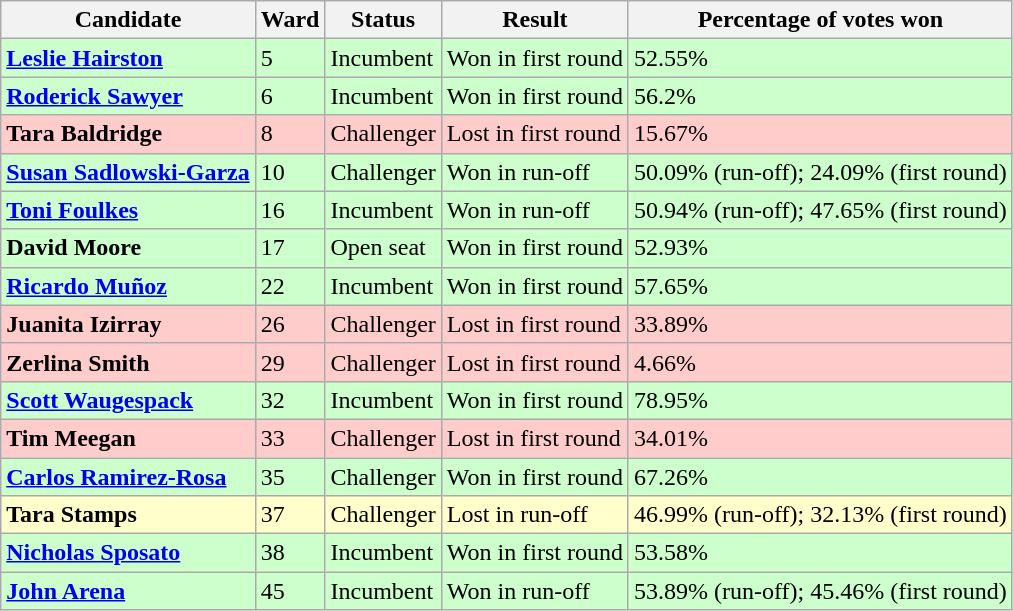<table class="wikitable sortable mw-collapsible">
<tr>
<th>Candidate</th>
<th>Ward</th>
<th>Status</th>
<th>Result</th>
<th>Percentage of votes won</th>
</tr>
<tr bgcolor=ccffcc>
<td><strong><a href='#'>Leslie Hairston</a></strong></td>
<td>5</td>
<td>Incumbent</td>
<td>Won in first round</td>
<td>52.55%</td>
</tr>
<tr bgcolor=ccffcc>
<td><strong><a href='#'>Roderick Sawyer</a></strong></td>
<td>6</td>
<td>Incumbent</td>
<td>Won in first round</td>
<td>56.2%</td>
</tr>
<tr bgcolor=ffcccc>
<td><strong>Tara Baldridge</strong></td>
<td>8</td>
<td>Challenger</td>
<td>Lost in first round</td>
<td>15.67%</td>
</tr>
<tr bgcolor=ccffcc>
<td><strong><a href='#'>Susan Sadlowski-Garza</a></strong></td>
<td>10</td>
<td>Challenger</td>
<td>Won in run-off</td>
<td>50.09% (run-off); 24.09% (first round)</td>
</tr>
<tr bgcolor=ccffcc>
<td><strong><a href='#'>Toni Foulkes</a></strong></td>
<td>16</td>
<td>Incumbent</td>
<td>Won in run-off</td>
<td>50.94% (run-off); 47.65% (first round)</td>
</tr>
<tr bgcolor=ccffcc>
<td><strong>David Moore</strong></td>
<td>17</td>
<td>Open seat</td>
<td>Won in first round</td>
<td>52.93%</td>
</tr>
<tr bgcolor=ccffcc>
<td><strong><a href='#'>Ricardo Muñoz</a></strong></td>
<td>22</td>
<td>Incumbent</td>
<td>Won in first round</td>
<td>57.65%</td>
</tr>
<tr bgcolor=ffcccc>
<td><strong>Juanita Izirray</strong></td>
<td>26</td>
<td>Challenger</td>
<td>Lost in first round</td>
<td>33.89%</td>
</tr>
<tr bgcolor=ffcccc>
<td><strong>Zerlina Smith</strong></td>
<td>29</td>
<td>Challenger</td>
<td>Lost in first round</td>
<td>4.66%</td>
</tr>
<tr bgcolor=ccffcc>
<td><strong><a href='#'>Scott Waugespack</a></strong></td>
<td>32</td>
<td>Incumbent</td>
<td>Won in first round</td>
<td>78.95%</td>
</tr>
<tr bgcolor=ffcccc>
<td><strong>Tim Meegan</strong></td>
<td>33</td>
<td>Challenger</td>
<td>Lost in first round</td>
<td>34.01%</td>
</tr>
<tr bgcolor=ccffcc>
<td><strong><a href='#'>Carlos Ramirez-Rosa</a></strong></td>
<td>35</td>
<td>Challenger</td>
<td>Won in first round</td>
<td>67.26%</td>
</tr>
<tr bgcolor=ffffcc>
<td><strong>Tara Stamps</strong></td>
<td>37</td>
<td>Challenger</td>
<td>Lost in run-off</td>
<td>46.99% (run-off); 32.13% (first round)</td>
</tr>
<tr bgcolor=ccffcc>
<td><strong><a href='#'>Nicholas Sposato</a></strong></td>
<td>38</td>
<td>Incumbent</td>
<td>Won in first round</td>
<td>53.58%</td>
</tr>
<tr bgcolor=ccffcc>
<td><strong><a href='#'>John Arena</a></strong></td>
<td>45</td>
<td>Incumbent</td>
<td>Won in run-off</td>
<td>53.89% (run-off); 45.46% (first round)</td>
</tr>
</table>
